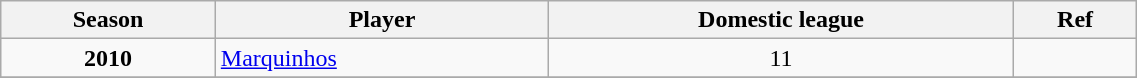<table class="wikitable sortable" style="width:60%; align:center; text-align:center">
<tr>
<th>Season</th>
<th class="unsortable">Player</th>
<th>Domestic league</th>
<th>Ref</th>
</tr>
<tr>
<td><strong>2010</strong></td>
<td align="left"> <a href='#'>Marquinhos</a></td>
<td>11</td>
<td></td>
</tr>
<tr>
</tr>
</table>
